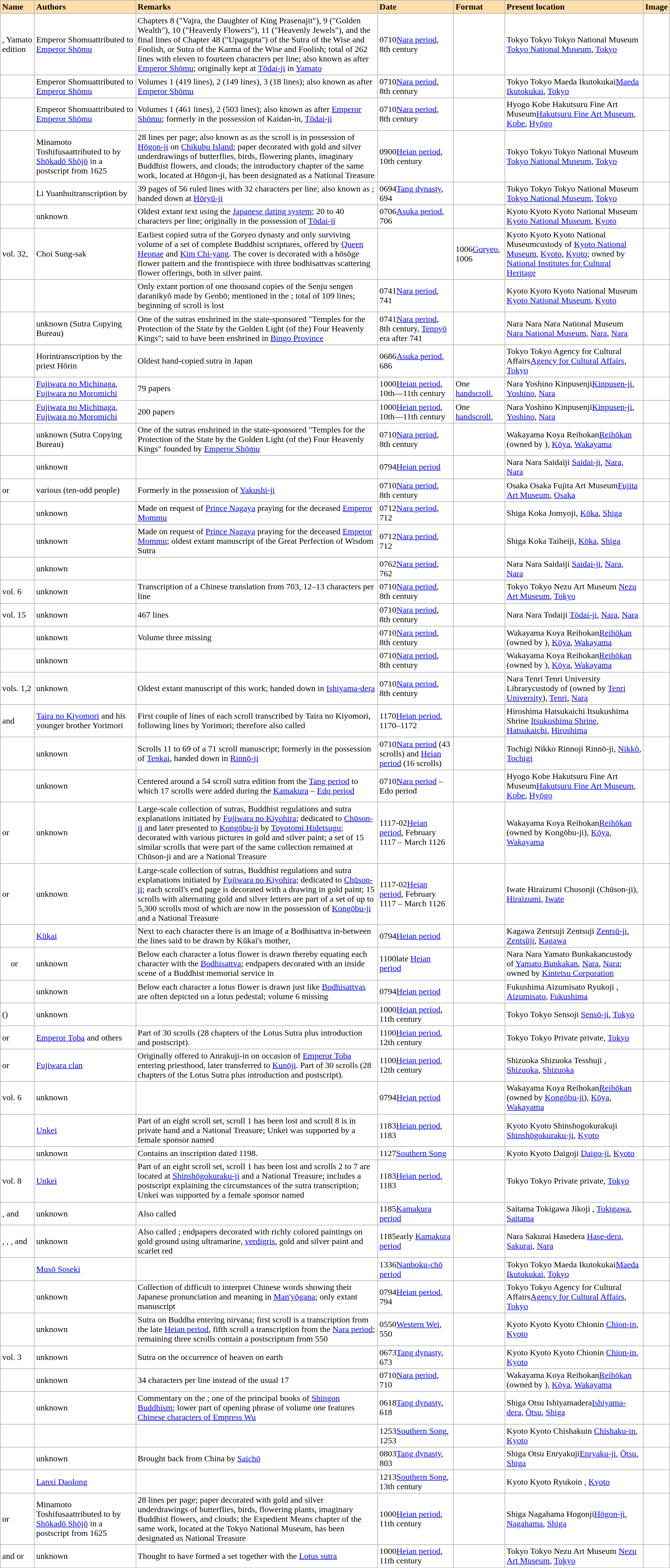<table class="wikitable sortable" style="width:100%; background:#fff;">
<tr>
<th style="text-align:left; background:#ffdead;">Name</th>
<th style="text-align:left; background:#ffdead;">Authors</th>
<th style="text-align:left; background:#ffdead;" class="unsortable">Remarks</th>
<th style="text-align:left; background:#ffdead;">Date</th>
<th style="text-align:left; background:#ffdead;">Format</th>
<th style="text-align:left; background:#ffdead;">Present location</th>
<th style="text-align:left; background:#ffdead;" class="unsortable">Image</th>
</tr>
<tr>
<td>, Yamato edition</td>
<td><span>Emperor Shomu</span>attributed to <a href='#'>Emperor Shōmu</a></td>
<td>Chapters 8 ("Vajra, the Daughter of King Prasenajit"), 9 ("Golden Wealth"), 10 ("Heavenly Flowers"), 11 ("Heavenly Jewels"), and the final lines of Chapter 48 ("Upagupta") of the Sutra of the Wise and Foolish, or Sutra of the Karma of the Wise and Foolish; total of 262 lines with eleven to fourteen characters per line; also known as  after <a href='#'>Emperor Shōmu</a>; originally kept at <a href='#'>Tōdai-ji</a> in <a href='#'>Yamato</a></td>
<td><span>0710</span><a href='#'>Nara period</a>, 8th century</td>
<td></td>
<td><span>Tokyo Tokyo Tokyo National Museum</span> <a href='#'>Tokyo National Museum</a>, <a href='#'>Tokyo</a></td>
<td></td>
</tr>
<tr>
<td></td>
<td><span>Emperor Shomu</span>attributed to <a href='#'>Emperor Shōmu</a></td>
<td>Volumes 1 (419 lines), 2 (149 lines), 3 (18 lines); also known as  after <a href='#'>Emperor Shōmu</a></td>
<td><span>0710</span><a href='#'>Nara period</a>, 8th century</td>
<td></td>
<td><span>Tokyo Tokyo Maeda Ikutokukai</span><a href='#'>Maeda Ikutokukai</a>, <a href='#'>Tokyo</a></td>
<td></td>
</tr>
<tr>
<td></td>
<td><span>Emperor Shomu</span>attributed to <a href='#'>Emperor Shōmu</a></td>
<td>Volumes 1 (461 lines), 2 (503 lines); also known as  after <a href='#'>Emperor Shōmu</a>; formerly in the possession of Kaidan-in, <a href='#'>Tōdai-ji</a></td>
<td><span>0710</span><a href='#'>Nara period</a>, 8th century</td>
<td></td>
<td><span>Hyogo Kobe Hakutsuru Fine Art Museum</span><a href='#'>Hakutsuru Fine Art Museum</a>, <a href='#'>Kobe</a>, <a href='#'>Hyōgo</a></td>
<td></td>
</tr>
<tr>
<td></td>
<td><span>Minamoto Toshifusa</span>attributed to  by <a href='#'>Shōkadō Shōjō</a> in a postscript from 1625</td>
<td>28 lines per page; also known as  as the scroll is in possession of <a href='#'>Hōgon-ji</a> on <a href='#'>Chikubu Island</a>; paper decorated with gold and silver underdrawings of butterflies, birds, flowering plants, imaginary Buddhist flowers, and clouds; the introductory chapter of the same work, located at Hōgon-ji, has been designated as a National Treasure</td>
<td><span>0900</span><a href='#'>Heian period</a>, 10th century</td>
<td></td>
<td><span>Tokyo Tokyo Tokyo National Museum</span> <a href='#'>Tokyo National Museum</a>, <a href='#'>Tokyo</a></td>
<td></td>
</tr>
<tr>
<td></td>
<td><span>Li Yuanhui</span>transcription by </td>
<td>39 pages of 56 ruled lines with 32 characters per line; also known as ; handed down at <a href='#'>Hōryū-ji</a></td>
<td><span>0694</span><a href='#'>Tang dynasty</a>, 694</td>
<td></td>
<td><span>Tokyo Tokyo Tokyo National Museum</span> <a href='#'>Tokyo National Museum</a>, <a href='#'>Tokyo</a></td>
<td></td>
</tr>
<tr>
<td></td>
<td>unknown</td>
<td>Oldest extant text using the <a href='#'>Japanese dating system</a>; 20 to 40 characters per line; originally in the possession of <a href='#'>Tōdai-ji</a></td>
<td><span>0706</span><a href='#'>Asuka period</a>, 706</td>
<td></td>
<td><span>Kyoto Kyoto Kyoto National Museum</span> <a href='#'>Kyoto National Museum</a>, <a href='#'>Kyoto</a></td>
<td></td>
</tr>
<tr>
<td> vol. 32, </td>
<td>Choi Sung-sak</td>
<td>Earliest copied sutra of the Goryeo dynasty and only surviving volume of a set of complete Buddhist scriptures, offered by <a href='#'>Queen Heonae</a> and <a href='#'>Kim Chi-yang</a>. The cover is decorated with a hōsōge flower pattern and the frontispiece with three bodhisattvas scattering flower offerings, both in silver paint.</td>
<td></td>
<td><span>1006</span><a href='#'>Goryeo</a>, 1006</td>
<td><span>Kyoto Kyoto Kyoto National Museum</span>custody of <a href='#'>Kyoto National Museum</a>, <a href='#'>Kyoto</a>, <a href='#'>Kyoto</a>; owned by <a href='#'>National Institutes for Cultural Heritage</a></td>
<td></td>
</tr>
<tr>
<td></td>
<td></td>
<td>Only extant portion of one thousand copies of the Senju sengen daranikyō made by Genbō; mentioned in the ; total of 109 lines; beginning of scroll is lost</td>
<td><span>0741</span><a href='#'>Nara period</a>, 741</td>
<td></td>
<td><span>Kyoto Kyoto Kyoto National Museum</span> <a href='#'>Kyoto National Museum</a>, <a href='#'>Kyoto</a></td>
<td></td>
</tr>
<tr>
<td></td>
<td>unknown (Sutra Copying Bureau)</td>
<td>One of the sutras enshrined in the state-sponsored "Temples for the Protection of the State by the Golden Light (of the) Four Heavenly Kings"; said to have been enshrined in <a href='#'>Bingo Province</a></td>
<td><span>0741</span><a href='#'>Nara period</a>, 8th century, <a href='#'>Tenpyō</a> era after 741</td>
<td></td>
<td><span>Nara Nara Nara National Museum</span> <a href='#'>Nara National Museum</a>, <a href='#'>Nara</a>, <a href='#'>Nara</a></td>
<td></td>
</tr>
<tr>
<td></td>
<td><span>Horin</span>transcription by the priest Hōrin</td>
<td>Oldest hand-copied sutra in Japan</td>
<td><span>0686</span><a href='#'>Asuka period</a>, 686</td>
<td></td>
<td><span>Tokyo Tokyo Agency for Cultural Affairs</span><a href='#'>Agency for Cultural Affairs</a>, <a href='#'>Tokyo</a></td>
<td> </td>
</tr>
<tr>
<td></td>
<td><a href='#'>Fujiwara no Michinaga</a>, <a href='#'>Fujiwara no Moromichi</a></td>
<td>79 papers</td>
<td><span>1000</span><a href='#'>Heian period</a>, 10th—11th century</td>
<td>One <a href='#'>handscroll</a>,</td>
<td><span>Nara Yoshino Kinpusenji</span><a href='#'>Kinpusen-ji</a>, <a href='#'>Yoshino</a>, <a href='#'>Nara</a></td>
<td></td>
</tr>
<tr>
<td></td>
<td><a href='#'>Fujiwara no Michinaga</a>, <a href='#'>Fujiwara no Moromichi</a></td>
<td>200 papers</td>
<td><span>1000</span><a href='#'>Heian period</a>, 10th—11th century</td>
<td>One <a href='#'>handscroll</a>,</td>
<td><span>Nara Yoshino Kinpusenji</span><a href='#'>Kinpusen-ji</a>, <a href='#'>Yoshino</a>, <a href='#'>Nara</a></td>
<td></td>
</tr>
<tr>
<td></td>
<td>unknown (Sutra Copying Bureau)</td>
<td>One of the sutras enshrined in the state-sponsored "Temples for the Protection of the State by the Golden Light (of the) Four Heavenly Kings" founded by <a href='#'>Emperor Shōmu</a></td>
<td><span>0710</span><a href='#'>Nara period</a>, 8th century</td>
<td></td>
<td><span>Wakayama Koya Reihokan</span><a href='#'>Reihōkan</a> (owned by ), <a href='#'>Kōya</a>, <a href='#'>Wakayama</a></td>
<td></td>
</tr>
<tr>
<td></td>
<td>unknown</td>
<td></td>
<td><span>0794</span><a href='#'>Heian period</a></td>
<td></td>
<td><span>Nara Nara Saidaiji</span> <a href='#'>Saidai-ji</a>, <a href='#'>Nara</a>, <a href='#'>Nara</a></td>
<td></td>
</tr>
<tr>
<td> or </td>
<td>various (ten-odd people)</td>
<td>Formerly in the possession of <a href='#'>Yakushi-ji</a></td>
<td><span>0710</span><a href='#'>Nara period</a>, 8th century</td>
<td></td>
<td><span>Osaka Osaka Fujita Art Museum</span><a href='#'>Fujita Art Museum</a>, <a href='#'>Osaka</a></td>
<td></td>
</tr>
<tr>
<td></td>
<td>unknown</td>
<td>Made on request of <a href='#'>Prince Nagaya</a> praying for the deceased <a href='#'>Emperor Mommu</a></td>
<td><span>0712</span><a href='#'>Nara period</a>, 712</td>
<td></td>
<td><span>Shiga Koka Jomyoji</span>, <a href='#'>Kōka</a>, <a href='#'>Shiga</a></td>
<td></td>
</tr>
<tr>
<td></td>
<td>unknown</td>
<td>Made on request of <a href='#'>Prince Nagaya</a> praying for the deceased <a href='#'>Emperor Mommu</a>; oldest extant manuscript of the Great Perfection of Wisdom Sutra</td>
<td><span>0712</span><a href='#'>Nara period</a>, 712</td>
<td></td>
<td><span>Shiga Koka Taiheiji</span>, <a href='#'>Kōka</a>, <a href='#'>Shiga</a></td>
<td></td>
</tr>
<tr>
<td></td>
<td>unknown</td>
<td></td>
<td><span>0762</span><a href='#'>Nara period</a>, 762</td>
<td></td>
<td><span>Nara Nara Saidaiji</span> <a href='#'>Saidai-ji</a>, <a href='#'>Nara</a>, <a href='#'>Nara</a></td>
<td></td>
</tr>
<tr>
<td> vol. 6</td>
<td>unknown</td>
<td>Transcription of a Chinese translation from 703, 12–13 characters per line</td>
<td><span>0710</span><a href='#'>Nara period</a>, 8th century</td>
<td></td>
<td><span>Tokyo Tokyo Nezu Art Museum</span> <a href='#'>Nezu Art Museum</a>, <a href='#'>Tokyo</a></td>
<td></td>
</tr>
<tr>
<td> vol. 15</td>
<td>unknown</td>
<td>467 lines</td>
<td><span>0710</span><a href='#'>Nara period</a>, 8th century</td>
<td></td>
<td><span>Nara Nara Todaiji</span> <a href='#'>Tōdai-ji</a>, <a href='#'>Nara</a>, <a href='#'>Nara</a></td>
<td></td>
</tr>
<tr>
<td></td>
<td>unknown</td>
<td>Volume three missing</td>
<td><span>0710</span><a href='#'>Nara period</a>, 8th century</td>
<td></td>
<td><span>Wakayama Koya Reihokan</span><a href='#'>Reihōkan</a> (owned by ), <a href='#'>Kōya</a>, <a href='#'>Wakayama</a></td>
<td></td>
</tr>
<tr>
<td></td>
<td>unknown</td>
<td></td>
<td><span>0710</span><a href='#'>Nara period</a>, 8th century</td>
<td></td>
<td><span>Wakayama Koya Reihokan</span><a href='#'>Reihōkan</a> (owned by ), <a href='#'>Kōya</a>, <a href='#'>Wakayama</a></td>
<td></td>
</tr>
<tr>
<td> vols. 1,2</td>
<td>unknown</td>
<td>Oldest extant manuscript of this work; handed down in <a href='#'>Ishiyama-dera</a></td>
<td><span>0710</span><a href='#'>Nara period</a>, 8th century</td>
<td></td>
<td><span>Nara Tenri Tenri University Library</span>custody of  (owned by <a href='#'>Tenri University</a>), <a href='#'>Tenri</a>, <a href='#'>Nara</a></td>
<td></td>
</tr>
<tr>
<td> and </td>
<td><a href='#'>Taira no Kiyomori</a> and his younger brother Yorimori</td>
<td>First couple of lines of each scroll transcribed by Taira no Kiyomori, following lines by Yorimori; therefore also called </td>
<td><span>1170</span><a href='#'>Heian period</a>, 1170–1172</td>
<td></td>
<td><span>Hiroshima Hatsukaichi Itsukushima Shrine</span> <a href='#'>Itsukushima Shrine</a>, <a href='#'>Hatsukaichi</a>, <a href='#'>Hiroshima</a></td>
<td></td>
</tr>
<tr>
<td></td>
<td>unknown</td>
<td>Scrolls 11 to 69 of a 71 scroll manuscript; formerly in the possession of <a href='#'>Tenkai</a>, handed down in <a href='#'>Rinnō-ji</a></td>
<td><span>0710</span><a href='#'>Nara period</a> (43 scrolls) and <a href='#'>Heian period</a> (16 scrolls)</td>
<td></td>
<td><span>Tochigi Nikko Rinnoji</span> Rinnō-ji, <a href='#'>Nikkō</a>, <a href='#'>Tochigi</a></td>
<td></td>
</tr>
<tr>
<td></td>
<td>unknown</td>
<td>Centered around a 54 scroll sutra edition from the <a href='#'>Tang period</a> to which 17 scrolls were added during the <a href='#'>Kamakura</a> – <a href='#'>Edo period</a></td>
<td><span>0710</span><a href='#'>Nara period</a> – Edo period</td>
<td></td>
<td><span>Hyogo Kobe Hakutsuru Fine Art Museum</span><a href='#'>Hakutsuru Fine Art Museum</a>, <a href='#'>Kobe</a>, <a href='#'>Hyōgo</a></td>
<td></td>
</tr>
<tr>
<td> or </td>
<td>unknown</td>
<td>Large-scale collection of sutras, Buddhist regulations and sutra explanations initiated by <a href='#'>Fujiwara no Kiyohira</a>; dedicated to <a href='#'>Chūson-ji</a> and later presented to <a href='#'>Kongōbu-ji</a> by <a href='#'>Toyotomi Hidetsugu</a>; decorated with various pictures in gold and silver paint; a set of 15 similar scrolls that were part of the same collection remained at Chūson-ji and are a National Treasure</td>
<td><span>1117-02</span><a href='#'>Heian period</a>, February 1117 – March 1126</td>
<td></td>
<td><span>Wakayama Koya Reihokan</span><a href='#'>Reihōkan</a> (owned by Kongōbu-ji), <a href='#'>Kōya</a>, <a href='#'>Wakayama</a></td>
<td></td>
</tr>
<tr>
<td> or </td>
<td>unknown</td>
<td>Large-scale collection of sutras, Buddhist regulations and sutra explanations initiated by <a href='#'>Fujiwara no Kiyohira</a>; dedicated to <a href='#'>Chūson-ji</a>; each scroll's end page is decorated with a drawing in gold paint; 15 scrolls with alternating gold and silver letters are part of a set of up to 5,300 scrolls most of which are now in the possession of <a href='#'>Kongōbu-ji</a> and a National Treasure</td>
<td><span>1117-02</span><a href='#'>Heian period</a>, February 1117 – March 1126</td>
<td></td>
<td><span>Iwate Hiraizumi Chusonji</span>  (Chūson-ji), <a href='#'>Hiraizumi</a>, <a href='#'>Iwate</a></td>
<td></td>
</tr>
<tr>
<td></td>
<td><a href='#'>Kūkai</a></td>
<td>Next to each character there is an image of a Bodhisattva in-between the lines said to be drawn by Kūkai's mother, </td>
<td><span>0794</span><a href='#'>Heian period</a></td>
<td></td>
<td><span>Kagawa Zentsuji Zentsuji</span> <a href='#'>Zentsū-ji</a>, <a href='#'>Zentsūji</a>, <a href='#'>Kagawa</a></td>
<td></td>
</tr>
<tr>
<td>　or </td>
<td>unknown</td>
<td>Below each character a lotus flower is drawn thereby equating each character with the <a href='#'>Bodhisattva</a>; endpapers decorated with an inside scene of a Buddhist memorial service in </td>
<td><span>1100</span>late <a href='#'>Heian period</a></td>
<td></td>
<td><span>Nara Nara Yamato Bunkakan</span>custody of <a href='#'>Yamato Bunkakan</a>, <a href='#'>Nara</a>, <a href='#'>Nara</a>; owned by <a href='#'>Kintetsu Corporation</a></td>
<td></td>
</tr>
<tr>
<td></td>
<td>unknown</td>
<td>Below each character a lotus flower is drawn just like <a href='#'>Bodhisattvas</a> are often depicted on a lotus pedestal; volume 6 missing</td>
<td><span>0794</span><a href='#'>Heian period</a></td>
<td></td>
<td><span>Fukushima Aizumisato Ryukoji</span> , <a href='#'>Aizumisato</a>, <a href='#'>Fukushima</a></td>
<td></td>
</tr>
<tr>
<td> ()</td>
<td>unknown</td>
<td></td>
<td><span>1000</span><a href='#'>Heian period</a>, 11th century</td>
<td></td>
<td><span>Tokyo Tokyo Sensoji</span> <a href='#'>Sensō-ji</a>, <a href='#'>Tokyo</a></td>
<td></td>
</tr>
<tr>
<td> or </td>
<td><a href='#'>Emperor Toba</a> and others</td>
<td>Part of 30 scrolls (28 chapters of the Lotus Sutra plus introduction and postscript).</td>
<td><span>1100</span><a href='#'>Heian period</a>, 12th century</td>
<td></td>
<td><span>Tokyo Tokyo Private</span> private, <a href='#'>Tokyo</a></td>
<td></td>
</tr>
<tr>
<td> or </td>
<td><a href='#'>Fujiwara clan</a></td>
<td>Originally offered to Anrakuji-in on occasion of <a href='#'>Emperor Toba</a> entering priesthood, later transferred to <a href='#'>Kunōji</a>. Part of 30 scrolls (28 chapters of the Lotus Sutra plus introduction and postscript).</td>
<td><span>1100</span><a href='#'>Heian period</a>, 12th century</td>
<td></td>
<td><span>Shizuoka Shizuoka Tesshuji</span> , <a href='#'>Shizuoka</a>, <a href='#'>Shizuoka</a></td>
<td></td>
</tr>
<tr>
<td> vol. 6</td>
<td>unknown</td>
<td></td>
<td><span>0794</span><a href='#'>Heian period</a></td>
<td></td>
<td><span>Wakayama Koya Reihokan</span><a href='#'>Reihōkan</a> (owned by <a href='#'>Kongōbu-ji</a>), <a href='#'>Kōya</a>, <a href='#'>Wakayama</a></td>
<td></td>
</tr>
<tr>
<td></td>
<td><a href='#'>Unkei</a></td>
<td>Part of an eight scroll set, scroll 1 has been lost and scroll 8 is in private hand and a National Treasure; Unkei was supported by a female sponsor named </td>
<td><span>1183</span><a href='#'>Heian period</a>, 1183</td>
<td></td>
<td><span>Kyoto Kyoto Shinshogokurakuji</span> <a href='#'>Shinshōgokuraku-ji</a>, <a href='#'>Kyoto</a></td>
<td></td>
</tr>
<tr>
<td></td>
<td>unknown</td>
<td>Contains an inscription dated 1198.</td>
<td><span>1127</span><a href='#'>Southern Song</a></td>
<td></td>
<td><span>Kyoto Kyoto Daigoji</span> <a href='#'>Daigo-ji</a>, <a href='#'>Kyoto</a></td>
<td></td>
</tr>
<tr>
<td> vol. 8</td>
<td><a href='#'>Unkei</a></td>
<td>Part of an eight scroll set, scroll 1 has been lost and scrolls 2 to 7 are located at <a href='#'>Shinshōgokuraku-ji</a> and a National Treasure; includes a postscript explaining the circumstances of the sutra transcription; Unkei was supported by a female sponsor named </td>
<td><span>1183</span><a href='#'>Heian period</a>, 1183</td>
<td></td>
<td><span>Tokyo Tokyo Private</span> private, <a href='#'>Tokyo</a></td>
<td></td>
</tr>
<tr>
<td>,  and </td>
<td>unknown</td>
<td>Also called </td>
<td><span>1185</span><a href='#'>Kamakura period</a></td>
<td></td>
<td><span>Saitama Tokigawa Jikoji</span> , <a href='#'>Tokigawa</a>, <a href='#'>Saitama</a></td>
<td></td>
</tr>
<tr>
<td>, , ,  and </td>
<td>unknown</td>
<td>Also called ; endpapers decorated with richly colored paintings on gold ground using ultramarine, <a href='#'>verdigris</a>, gold and silver paint and scarlet red</td>
<td><span>1185</span>early <a href='#'>Kamakura period</a></td>
<td></td>
<td><span>Nara Sakurai Hasedera</span> <a href='#'>Hase-dera</a>, <a href='#'>Sakurai</a>, <a href='#'>Nara</a></td>
<td></td>
</tr>
<tr>
<td></td>
<td><a href='#'>Musō Soseki</a></td>
<td></td>
<td><span>1336</span><a href='#'>Nanboku-chō period</a></td>
<td></td>
<td><span>Tokyo Tokyo Maeda Ikutokukai</span><a href='#'>Maeda Ikutokukai</a>, <a href='#'>Tokyo</a></td>
<td></td>
</tr>
<tr>
<td></td>
<td>unknown</td>
<td>Collection of difficult to interpret Chinese words showing their Japanese pronunciation and meaning in <a href='#'>Man'yōgana</a>; only extant manuscript</td>
<td><span>0794</span><a href='#'>Heian period</a>, 794</td>
<td></td>
<td><span>Tokyo Tokyo Agency for Cultural Affairs</span><a href='#'>Agency for Cultural Affairs</a>, <a href='#'>Tokyo</a></td>
<td></td>
</tr>
<tr>
<td></td>
<td>unknown</td>
<td>Sutra on Buddha entering nirvana; first scroll is a transcription from the late <a href='#'>Heian period</a>, fifth scroll a transcription from the <a href='#'>Nara period</a>; remaining three scrolls contain a postscriptum from 550</td>
<td><span>0550</span><a href='#'>Western Wei</a>, 550</td>
<td></td>
<td><span>Kyoto Kyoto Kyoto Chionin</span> <a href='#'>Chion-in</a>, <a href='#'>Kyoto</a></td>
<td></td>
</tr>
<tr>
<td> vol. 3</td>
<td>unknown</td>
<td>Sutra on the occurrence of heaven on earth</td>
<td><span>0673</span><a href='#'>Tang dynasty</a>, 673</td>
<td></td>
<td><span>Kyoto Kyoto Kyoto Chionin</span> <a href='#'>Chion-in</a>, <a href='#'>Kyoto</a></td>
<td></td>
</tr>
<tr>
<td></td>
<td>unknown</td>
<td>34 characters per line instead of the usual 17</td>
<td><span>0710</span><a href='#'>Nara period</a>, 710</td>
<td></td>
<td><span>Wakayama Koya Reihokan</span><a href='#'>Reihōkan</a> (owned by ), <a href='#'>Kōya</a>, <a href='#'>Wakayama</a></td>
<td></td>
</tr>
<tr>
<td></td>
<td>unknown</td>
<td>Commentary on the ; one of the principal books of <a href='#'>Shingon Buddhism</a>; lower part of opening phrase of volume one features <a href='#'>Chinese characters of Empress Wu</a></td>
<td><span>0618</span><a href='#'>Tang dynasty</a>, 618</td>
<td></td>
<td><span>Shiga Otsu Ishiyamadera</span><a href='#'>Ishiyama-dera</a>, <a href='#'>Ōtsu</a>, <a href='#'>Shiga</a></td>
<td></td>
</tr>
<tr>
<td></td>
<td></td>
<td></td>
<td><span>1253</span><a href='#'>Southern Song</a>, 1253</td>
<td></td>
<td><span>Kyoto Kyoto Chishakuin</span> <a href='#'>Chishaku-in</a>, <a href='#'>Kyoto</a></td>
<td></td>
</tr>
<tr>
<td></td>
<td>unknown</td>
<td>Brought back from China by <a href='#'>Saichō</a></td>
<td><span>0803</span><a href='#'>Tang dynasty</a>, 803</td>
<td></td>
<td><span>Shiga Otsu Enryakuji</span><a href='#'>Enryaku-ji</a>, <a href='#'>Ōtsu</a>, <a href='#'>Shiga</a></td>
<td></td>
</tr>
<tr>
<td></td>
<td><a href='#'>Lanxi Daolong</a></td>
<td></td>
<td><span>1213</span><a href='#'>Southern Song</a>, 13th century</td>
<td></td>
<td><span>Kyoto Kyoto Ryukoin</span> , <a href='#'>Kyoto</a></td>
<td></td>
</tr>
<tr>
<td> or </td>
<td><span>Minamoto Toshifusa</span>attributed to  by <a href='#'>Shōkadō Shōjō</a> in a postscript from 1625</td>
<td>28 lines per page; paper decorated with gold and silver underdrawings of butterflies, birds, flowering plants, imaginary Buddhist flowers, and clouds; the Expedient Means chapter of the same work, located at the Tokyo National Museum, has been designated as National Treasure</td>
<td><span>1000</span><a href='#'>Heian period</a>, 11th century</td>
<td></td>
<td><span>Shiga Nagahama Hogonji</span><a href='#'>Hōgon-ji</a>, <a href='#'>Nagahama</a>, <a href='#'>Shiga</a></td>
<td></td>
</tr>
<tr>
<td> and  or </td>
<td>unknown</td>
<td>Thought to have formed a set together with the <a href='#'>Lotus sutra</a></td>
<td><span>1000</span><a href='#'>Heian period</a>, 11th century</td>
<td></td>
<td><span>Tokyo Tokyo Nezu Art Museum</span> <a href='#'>Nezu Art Museum</a>, <a href='#'>Tokyo</a></td>
<td><br></td>
</tr>
</table>
